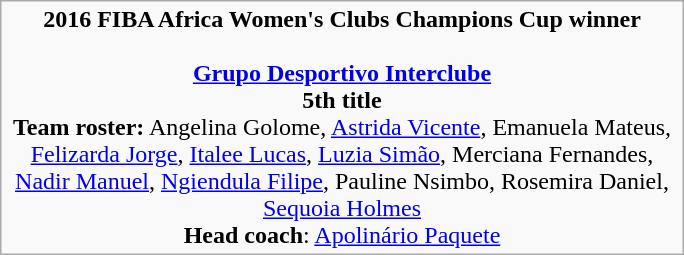<table class="wikitable" width=36% style="text-align:center; margin:auto">
<tr align=center>
<td><strong>2016 FIBA Africa Women's Clubs Champions Cup winner</strong><br><br><strong><a href='#'>Grupo Desportivo Interclube</a></strong><br><strong>5th title</strong><br><strong>Team roster:</strong> Angelina Golome, <a href='#'>Astrida Vicente</a>, Emanuela Mateus, <a href='#'>Felizarda Jorge</a>, <a href='#'>Italee Lucas</a>, <a href='#'>Luzia Simão</a>, Merciana Fernandes, <a href='#'>Nadir Manuel</a>, <a href='#'>Ngiendula Filipe</a>, Pauline Nsimbo, Rosemira Daniel, <a href='#'>Sequoia Holmes</a> <br><strong>Head coach</strong>: <a href='#'>Apolinário Paquete</a></td>
</tr>
</table>
